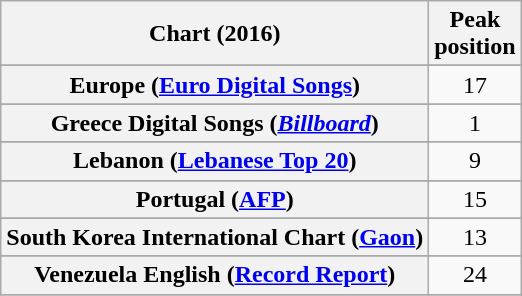<table class="wikitable sortable plainrowheaders" style="text-align:center">
<tr>
<th scope="col">Chart (2016)</th>
<th scope="col">Peak<br> position</th>
</tr>
<tr>
</tr>
<tr>
</tr>
<tr>
</tr>
<tr>
</tr>
<tr>
</tr>
<tr>
</tr>
<tr>
</tr>
<tr>
</tr>
<tr>
</tr>
<tr>
</tr>
<tr>
</tr>
<tr>
<th scope="row">Europe (<a href='#'>Euro Digital Songs</a>)</th>
<td>17</td>
</tr>
<tr>
</tr>
<tr>
</tr>
<tr>
</tr>
<tr>
<th scope="row">Greece Digital Songs (<em><a href='#'>Billboard</a></em>)</th>
<td>1</td>
</tr>
<tr>
</tr>
<tr>
</tr>
<tr>
</tr>
<tr>
</tr>
<tr>
</tr>
<tr>
</tr>
<tr>
</tr>
<tr>
<th scope="row">Lebanon (<a href='#'>Lebanese Top 20</a>)</th>
<td>9</td>
</tr>
<tr>
</tr>
<tr>
</tr>
<tr>
</tr>
<tr>
<th scope="row">Portugal (<a href='#'>AFP</a>)</th>
<td>15</td>
</tr>
<tr>
</tr>
<tr>
</tr>
<tr>
</tr>
<tr>
<th scope="row">South Korea International Chart (<a href='#'>Gaon</a>)</th>
<td>13</td>
</tr>
<tr>
</tr>
<tr>
</tr>
<tr>
</tr>
<tr>
</tr>
<tr>
</tr>
<tr>
</tr>
<tr>
</tr>
<tr>
</tr>
<tr>
</tr>
<tr>
<th scope="row">Venezuela English (<a href='#'>Record Report</a>)</th>
<td>24</td>
</tr>
<tr>
</tr>
</table>
